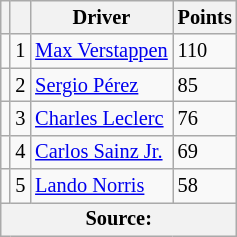<table class="wikitable" style="font-size: 85%;">
<tr>
<th scope="col"></th>
<th scope="col"></th>
<th scope="col">Driver</th>
<th scope="col">Points</th>
</tr>
<tr>
<td align="left"></td>
<td align="center">1</td>
<td> <a href='#'>Max Verstappen</a></td>
<td align="left">110</td>
</tr>
<tr>
<td align="left"></td>
<td align="center">2</td>
<td> <a href='#'>Sergio Pérez</a></td>
<td align="left">85</td>
</tr>
<tr>
<td align="left"></td>
<td align="center">3</td>
<td> <a href='#'>Charles Leclerc</a></td>
<td align="left">76</td>
</tr>
<tr>
<td align="left"></td>
<td align="center">4</td>
<td> <a href='#'>Carlos Sainz Jr.</a></td>
<td align="left">69</td>
</tr>
<tr>
<td align="left"></td>
<td align="center">5</td>
<td> <a href='#'>Lando Norris</a></td>
<td align="left">58</td>
</tr>
<tr>
<th colspan=4>Source:</th>
</tr>
</table>
